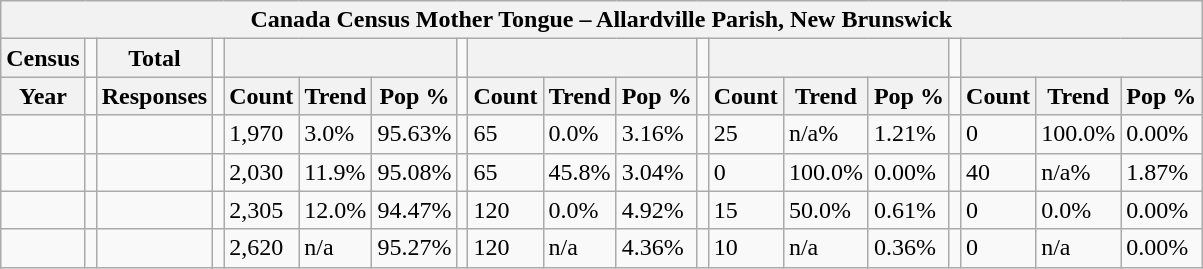<table class="wikitable">
<tr>
<th colspan="19">Canada Census Mother Tongue – Allardville Parish, New Brunswick</th>
</tr>
<tr>
<th>Census</th>
<td></td>
<th>Total</th>
<td colspan="1"></td>
<th colspan="3"></th>
<td colspan="1"></td>
<th colspan="3"></th>
<td colspan="1"></td>
<th colspan="3"></th>
<td colspan="1"></td>
<th colspan="3"></th>
</tr>
<tr>
<th>Year</th>
<td></td>
<th>Responses</th>
<td></td>
<th>Count</th>
<th>Trend</th>
<th>Pop %</th>
<td></td>
<th>Count</th>
<th>Trend</th>
<th>Pop %</th>
<td></td>
<th>Count</th>
<th>Trend</th>
<th>Pop %</th>
<td></td>
<th>Count</th>
<th>Trend</th>
<th>Pop %</th>
</tr>
<tr>
<td></td>
<td></td>
<td></td>
<td></td>
<td>1,970</td>
<td> 3.0%</td>
<td>95.63%</td>
<td></td>
<td>65</td>
<td> 0.0%</td>
<td>3.16%</td>
<td></td>
<td>25</td>
<td> n/a%</td>
<td>1.21%</td>
<td></td>
<td>0</td>
<td> 100.0%</td>
<td>0.00%</td>
</tr>
<tr>
<td></td>
<td></td>
<td></td>
<td></td>
<td>2,030</td>
<td> 11.9%</td>
<td>95.08%</td>
<td></td>
<td>65</td>
<td> 45.8%</td>
<td>3.04%</td>
<td></td>
<td>0</td>
<td> 100.0%</td>
<td>0.00%</td>
<td></td>
<td>40</td>
<td> n/a%</td>
<td>1.87%</td>
</tr>
<tr>
<td></td>
<td></td>
<td></td>
<td></td>
<td>2,305</td>
<td> 12.0%</td>
<td>94.47%</td>
<td></td>
<td>120</td>
<td> 0.0%</td>
<td>4.92%</td>
<td></td>
<td>15</td>
<td> 50.0%</td>
<td>0.61%</td>
<td></td>
<td>0</td>
<td> 0.0%</td>
<td>0.00%</td>
</tr>
<tr>
<td></td>
<td></td>
<td></td>
<td></td>
<td>2,620</td>
<td>n/a</td>
<td>95.27%</td>
<td></td>
<td>120</td>
<td>n/a</td>
<td>4.36%</td>
<td></td>
<td>10</td>
<td>n/a</td>
<td>0.36%</td>
<td></td>
<td>0</td>
<td>n/a</td>
<td>0.00%</td>
</tr>
</table>
